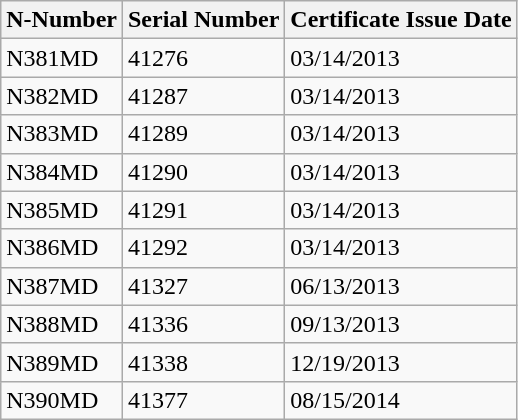<table class="wikitable">
<tr>
<th>N-Number</th>
<th>Serial Number</th>
<th>Certificate Issue Date</th>
</tr>
<tr>
<td>N381MD</td>
<td>41276</td>
<td>03/14/2013</td>
</tr>
<tr>
<td>N382MD</td>
<td>41287</td>
<td>03/14/2013</td>
</tr>
<tr>
<td>N383MD</td>
<td>41289</td>
<td>03/14/2013</td>
</tr>
<tr>
<td>N384MD</td>
<td>41290</td>
<td>03/14/2013</td>
</tr>
<tr>
<td>N385MD</td>
<td>41291</td>
<td>03/14/2013</td>
</tr>
<tr>
<td>N386MD</td>
<td>41292</td>
<td>03/14/2013</td>
</tr>
<tr>
<td>N387MD</td>
<td>41327</td>
<td>06/13/2013</td>
</tr>
<tr>
<td>N388MD</td>
<td>41336</td>
<td>09/13/2013</td>
</tr>
<tr>
<td>N389MD</td>
<td>41338</td>
<td>12/19/2013</td>
</tr>
<tr>
<td>N390MD</td>
<td>41377</td>
<td>08/15/2014</td>
</tr>
</table>
